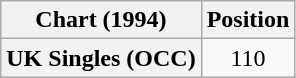<table class="wikitable plainrowheaders" style="text-align:center">
<tr>
<th scope="col">Chart (1994)</th>
<th scope="col">Position</th>
</tr>
<tr>
<th scope="row">UK Singles (OCC)</th>
<td>110</td>
</tr>
</table>
